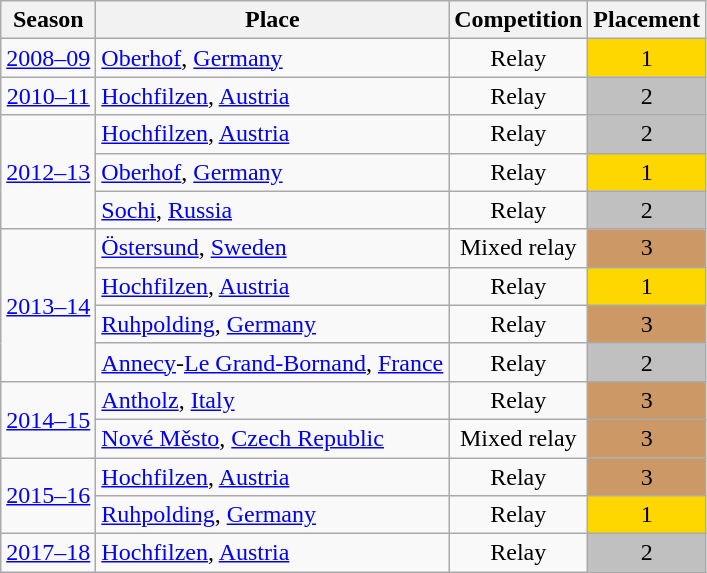<table class="wikitable sortable" style="text-align: center;">
<tr>
<th>Season</th>
<th>Place</th>
<th>Competition</th>
<th>Placement</th>
</tr>
<tr>
<td><a href='#'>2008–09</a></td>
<td style="text-align: left;"> <a href='#'>Oberhof</a>, <a href='#'>Germany</a></td>
<td>Relay</td>
<td bgcolor="gold">1</td>
</tr>
<tr>
<td><a href='#'>2010–11</a></td>
<td style="text-align: left;"> <a href='#'>Hochfilzen</a>, <a href='#'>Austria</a></td>
<td>Relay</td>
<td bgcolor=silver>2</td>
</tr>
<tr>
<td rowspan="3"><a href='#'>2012–13</a></td>
<td style="text-align: left;"> <a href='#'>Hochfilzen</a>, <a href='#'>Austria</a></td>
<td>Relay</td>
<td bgcolor=silver>2</td>
</tr>
<tr>
<td style="text-align: left;"> <a href='#'>Oberhof</a>, <a href='#'>Germany</a></td>
<td>Relay</td>
<td bgcolor="gold">1</td>
</tr>
<tr>
<td style="text-align: left;"> <a href='#'>Sochi</a>, <a href='#'>Russia</a></td>
<td>Relay</td>
<td bgcolor=silver>2</td>
</tr>
<tr>
<td rowspan="4"><a href='#'>2013–14</a></td>
<td style="text-align: left;"> <a href='#'>Östersund</a>, <a href='#'>Sweden</a></td>
<td>Mixed relay</td>
<td bgcolor="cc9966">3</td>
</tr>
<tr>
<td style="text-align: left;"> <a href='#'>Hochfilzen</a>, <a href='#'>Austria</a></td>
<td>Relay</td>
<td bgcolor="gold">1</td>
</tr>
<tr>
<td style="text-align: left;"> <a href='#'>Ruhpolding</a>, <a href='#'>Germany</a></td>
<td>Relay</td>
<td bgcolor="cc9966">3</td>
</tr>
<tr>
<td style="text-align: left;"> <a href='#'>Annecy</a>-<a href='#'>Le Grand-Bornand</a>, <a href='#'>France</a></td>
<td>Relay</td>
<td bgcolor="Silver">2</td>
</tr>
<tr>
<td rowspan="2"><a href='#'>2014–15</a></td>
<td align="left"> <a href='#'>Antholz</a>, <a href='#'>Italy</a></td>
<td>Relay</td>
<td bgcolor="cc9966">3</td>
</tr>
<tr>
<td align="left"> <a href='#'>Nové Město</a>, <a href='#'>Czech Republic</a></td>
<td>Mixed relay</td>
<td bgcolor="cc9966">3</td>
</tr>
<tr>
<td rowspan="2"><a href='#'>2015–16</a></td>
<td align="left"> <a href='#'>Hochfilzen</a>, <a href='#'>Austria</a></td>
<td>Relay</td>
<td bgcolor="cc9966">3</td>
</tr>
<tr>
<td align="left"> <a href='#'>Ruhpolding</a>, <a href='#'>Germany</a></td>
<td>Relay</td>
<td bgcolor=gold>1</td>
</tr>
<tr>
<td><a href='#'>2017–18</a></td>
<td style="text-align: left;"> <a href='#'>Hochfilzen</a>, <a href='#'>Austria</a></td>
<td>Relay</td>
<td bgcolor=silver>2</td>
</tr>
</table>
